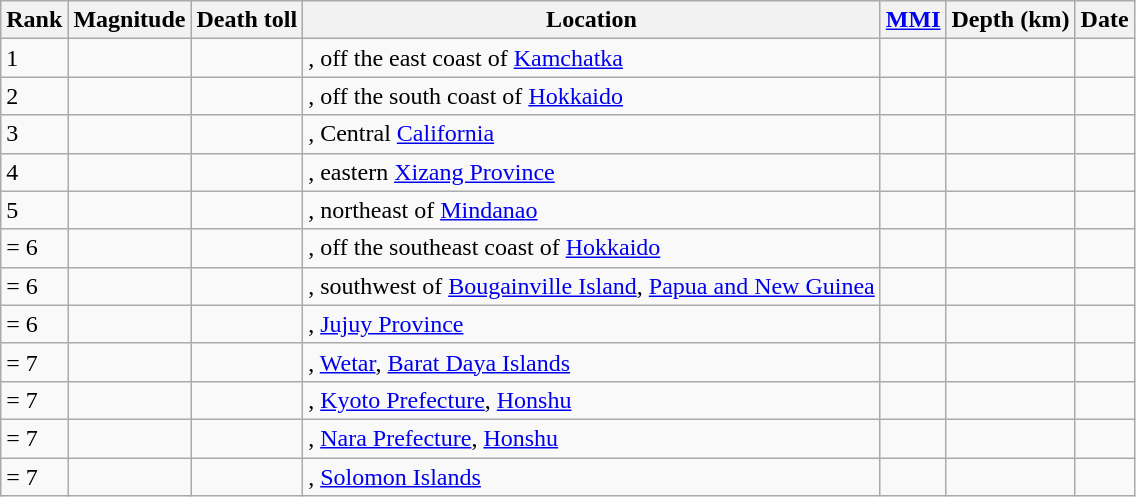<table class="sortable wikitable" style="font-size:100%;">
<tr>
<th>Rank</th>
<th>Magnitude</th>
<th>Death toll</th>
<th>Location</th>
<th><a href='#'>MMI</a></th>
<th>Depth (km)</th>
<th>Date</th>
</tr>
<tr>
<td>1</td>
<td></td>
<td></td>
<td>, off the east coast of <a href='#'>Kamchatka</a></td>
<td></td>
<td></td>
<td></td>
</tr>
<tr>
<td>2</td>
<td></td>
<td></td>
<td>, off the south coast of <a href='#'>Hokkaido</a></td>
<td></td>
<td></td>
<td></td>
</tr>
<tr>
<td>3</td>
<td></td>
<td></td>
<td>, Central <a href='#'>California</a></td>
<td></td>
<td></td>
<td></td>
</tr>
<tr>
<td>4</td>
<td></td>
<td></td>
<td>, eastern <a href='#'>Xizang Province</a></td>
<td></td>
<td></td>
<td></td>
</tr>
<tr>
<td>5</td>
<td></td>
<td></td>
<td>, northeast of <a href='#'>Mindanao</a></td>
<td></td>
<td></td>
<td></td>
</tr>
<tr>
<td>= 6</td>
<td></td>
<td></td>
<td>, off the southeast coast of <a href='#'>Hokkaido</a></td>
<td></td>
<td></td>
<td></td>
</tr>
<tr>
<td>= 6</td>
<td></td>
<td></td>
<td>, southwest of <a href='#'>Bougainville Island</a>, <a href='#'>Papua and New Guinea</a></td>
<td></td>
<td></td>
<td></td>
</tr>
<tr>
<td>= 6</td>
<td></td>
<td></td>
<td>, <a href='#'>Jujuy Province</a></td>
<td></td>
<td></td>
<td></td>
</tr>
<tr>
<td>= 7</td>
<td></td>
<td></td>
<td>, <a href='#'>Wetar</a>, <a href='#'>Barat Daya Islands</a></td>
<td></td>
<td></td>
<td></td>
</tr>
<tr>
<td>= 7</td>
<td></td>
<td></td>
<td>, <a href='#'>Kyoto Prefecture</a>, <a href='#'>Honshu</a></td>
<td></td>
<td></td>
<td></td>
</tr>
<tr>
<td>= 7</td>
<td></td>
<td></td>
<td>, <a href='#'>Nara Prefecture</a>, <a href='#'>Honshu</a></td>
<td></td>
<td></td>
<td></td>
</tr>
<tr>
<td>= 7</td>
<td></td>
<td></td>
<td>, <a href='#'>Solomon Islands</a></td>
<td></td>
<td></td>
<td></td>
</tr>
</table>
